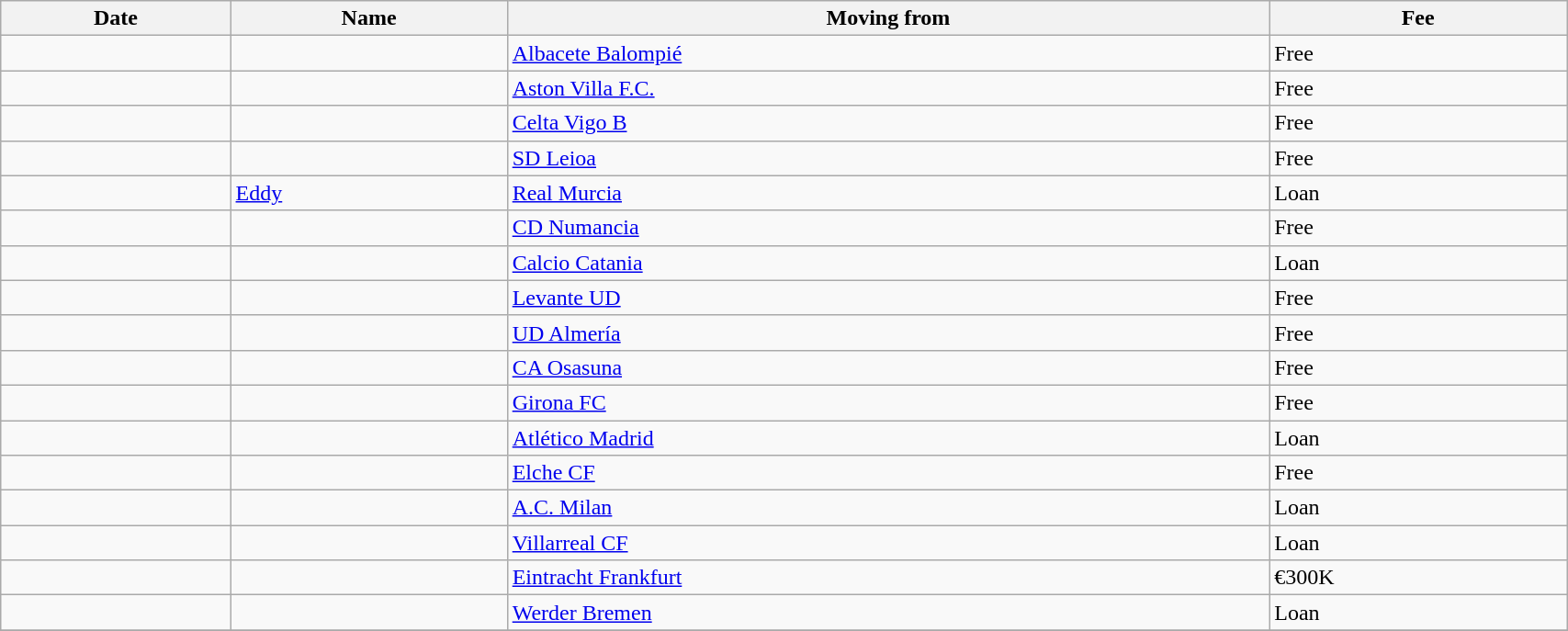<table class="wikitable sortable" width=90%>
<tr>
<th>Date</th>
<th>Name</th>
<th>Moving from</th>
<th>Fee</th>
</tr>
<tr>
<td></td>
<td> </td>
<td> <a href='#'>Albacete Balompié</a></td>
<td>Free</td>
</tr>
<tr>
<td></td>
<td> </td>
<td> <a href='#'>Aston Villa F.C.</a></td>
<td>Free</td>
</tr>
<tr>
<td></td>
<td> </td>
<td> <a href='#'>Celta Vigo B</a></td>
<td>Free</td>
</tr>
<tr>
<td></td>
<td> </td>
<td> <a href='#'>SD Leioa</a></td>
<td>Free</td>
</tr>
<tr>
<td></td>
<td> <a href='#'>Eddy</a></td>
<td> <a href='#'>Real Murcia</a></td>
<td>Loan</td>
</tr>
<tr>
<td></td>
<td> </td>
<td> <a href='#'>CD Numancia</a></td>
<td>Free</td>
</tr>
<tr>
<td></td>
<td> </td>
<td> <a href='#'>Calcio Catania</a></td>
<td>Loan</td>
</tr>
<tr>
<td></td>
<td> </td>
<td> <a href='#'>Levante UD</a></td>
<td>Free</td>
</tr>
<tr>
<td></td>
<td> </td>
<td> <a href='#'>UD Almería</a></td>
<td>Free</td>
</tr>
<tr>
<td></td>
<td> </td>
<td> <a href='#'>CA Osasuna</a></td>
<td>Free</td>
</tr>
<tr>
<td></td>
<td> </td>
<td> <a href='#'>Girona FC</a></td>
<td>Free</td>
</tr>
<tr>
<td></td>
<td> </td>
<td> <a href='#'>Atlético Madrid</a></td>
<td>Loan</td>
</tr>
<tr>
<td></td>
<td> </td>
<td> <a href='#'>Elche CF</a></td>
<td>Free</td>
</tr>
<tr>
<td></td>
<td> </td>
<td> <a href='#'>A.C. Milan</a></td>
<td>Loan</td>
</tr>
<tr>
<td></td>
<td> </td>
<td> <a href='#'>Villarreal CF</a></td>
<td>Loan</td>
</tr>
<tr>
<td></td>
<td> </td>
<td> <a href='#'>Eintracht Frankfurt</a></td>
<td>€300K</td>
</tr>
<tr>
<td></td>
<td> </td>
<td> <a href='#'>Werder Bremen</a></td>
<td>Loan</td>
</tr>
<tr>
</tr>
</table>
